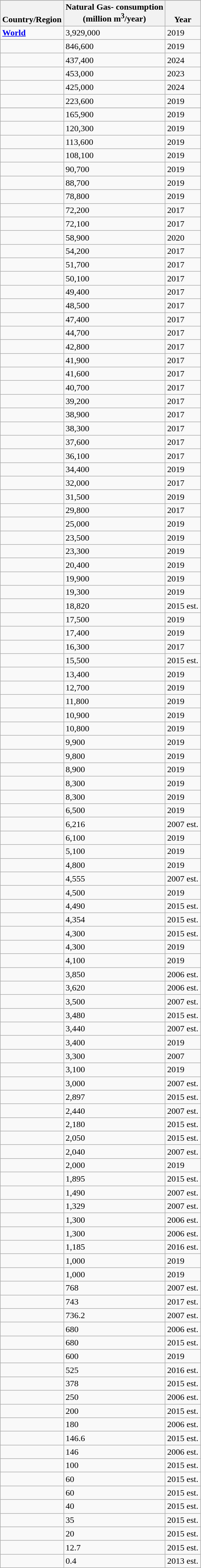<table class="wikitable sortable nowrap mw-datatable static-row-numbers">
<tr>
</tr>
<tr class="wrap static-row-header" style="text-align:center;vertical-align:bottom">
<th>Country/Region</th>
<th>Natural Gas- consumption<br>(million m<sup>3</sup>/year)</th>
<th>Year</th>
</tr>
<tr class=static-row-header>
<td><strong><a href='#'>World</a></strong></td>
<td>3,929,000</td>
<td>2019</td>
</tr>
<tr>
<td></td>
<td>846,600</td>
<td>2019</td>
</tr>
<tr class=static-row-header>
<td><strong></strong></td>
<td>437,400</td>
<td>2024</td>
</tr>
<tr>
<td></td>
<td>453,000</td>
<td>2023</td>
</tr>
<tr>
<td></td>
<td>425,000</td>
<td>2024</td>
</tr>
<tr>
<td></td>
<td>223,600</td>
<td>2019</td>
</tr>
<tr>
</tr>
<tr class=static-row-header>
<td><strong></strong></td>
<td>165,900</td>
<td>2019</td>
</tr>
<tr>
<td></td>
<td>120,300</td>
<td>2019</td>
</tr>
<tr>
<td></td>
<td>113,600</td>
<td>2019</td>
</tr>
<tr>
<td></td>
<td>108,100</td>
<td>2019</td>
</tr>
<tr>
<td></td>
<td>90,700</td>
<td>2019</td>
</tr>
<tr>
<td></td>
<td>88,700</td>
<td>2019</td>
</tr>
<tr>
<td></td>
<td>78,800</td>
<td>2019</td>
</tr>
<tr>
<td></td>
<td>72,200</td>
<td>2017</td>
</tr>
<tr>
<td></td>
<td>72,100</td>
<td>2017</td>
</tr>
<tr>
<td></td>
<td>58,900</td>
<td>2020</td>
</tr>
<tr>
<td></td>
<td>54,200</td>
<td>2017</td>
</tr>
<tr>
<td></td>
<td>51,700</td>
<td>2017</td>
</tr>
<tr>
<td></td>
<td>50,100</td>
<td>2017</td>
</tr>
<tr>
<td></td>
<td>49,400</td>
<td>2017</td>
</tr>
<tr>
<td></td>
<td>48,500</td>
<td>2017</td>
</tr>
<tr>
<td></td>
<td>47,400</td>
<td>2017</td>
</tr>
<tr>
<td></td>
<td>44,700</td>
<td>2017</td>
</tr>
<tr>
<td></td>
<td>42,800</td>
<td>2017</td>
</tr>
<tr>
<td></td>
<td>41,900</td>
<td>2017</td>
</tr>
<tr>
<td></td>
<td>41,600</td>
<td>2017</td>
</tr>
<tr>
<td></td>
<td>40,700</td>
<td>2017</td>
</tr>
<tr>
<td></td>
<td>39,200</td>
<td>2017</td>
</tr>
<tr>
<td></td>
<td>38,900</td>
<td>2017</td>
</tr>
<tr>
<td></td>
<td>38,300</td>
<td>2017</td>
</tr>
<tr>
<td></td>
<td>37,600</td>
<td>2017</td>
</tr>
<tr>
<td></td>
<td>36,100</td>
<td>2017</td>
</tr>
<tr>
<td></td>
<td>34,400</td>
<td>2019</td>
</tr>
<tr>
<td></td>
<td>32,000</td>
<td>2017</td>
</tr>
<tr>
<td></td>
<td>31,500</td>
<td>2019</td>
</tr>
<tr>
<td></td>
<td>29,800</td>
<td>2017</td>
</tr>
<tr>
<td></td>
<td>25,000</td>
<td>2019</td>
</tr>
<tr>
<td></td>
<td>23,500</td>
<td>2019</td>
</tr>
<tr>
<td></td>
<td>23,300</td>
<td>2019</td>
</tr>
<tr>
<td></td>
<td>20,400</td>
<td>2019</td>
</tr>
<tr>
<td></td>
<td>19,900</td>
<td>2019</td>
</tr>
<tr>
<td></td>
<td>19,300</td>
<td>2019</td>
</tr>
<tr>
<td></td>
<td>18,820</td>
<td>2015 est.</td>
</tr>
<tr>
<td></td>
<td>17,500</td>
<td>2019</td>
</tr>
<tr>
<td></td>
<td>17,400</td>
<td>2019</td>
</tr>
<tr>
<td></td>
<td>16,300</td>
<td>2017</td>
</tr>
<tr>
<td></td>
<td>15,500</td>
<td>2015 est.</td>
</tr>
<tr>
<td></td>
<td>13,400</td>
<td>2019</td>
</tr>
<tr>
<td></td>
<td>12,700</td>
<td>2019</td>
</tr>
<tr>
<td></td>
<td>11,800</td>
<td>2019</td>
</tr>
<tr>
<td></td>
<td>10,900</td>
<td>2019</td>
</tr>
<tr>
<td></td>
<td>10,800</td>
<td>2019</td>
</tr>
<tr>
<td></td>
<td>9,900</td>
<td>2019</td>
</tr>
<tr>
<td></td>
<td>9,800</td>
<td>2019</td>
</tr>
<tr>
<td></td>
<td>8,900</td>
<td>2019</td>
</tr>
<tr>
<td></td>
<td>8,300</td>
<td>2019</td>
</tr>
<tr>
<td></td>
<td>8,300</td>
<td>2019</td>
</tr>
<tr>
<td></td>
<td>6,500</td>
<td>2019</td>
</tr>
<tr>
<td></td>
<td>6,216</td>
<td>2007 est.</td>
</tr>
<tr>
<td></td>
<td>6,100</td>
<td>2019</td>
</tr>
<tr>
<td></td>
<td>5,100</td>
<td>2019</td>
</tr>
<tr>
<td></td>
<td>4,800</td>
<td>2019</td>
</tr>
<tr>
<td></td>
<td>4,555</td>
<td>2007 est.</td>
</tr>
<tr>
<td></td>
<td>4,500</td>
<td>2019</td>
</tr>
<tr>
<td></td>
<td>4,490</td>
<td>2015 est.</td>
</tr>
<tr>
<td></td>
<td>4,354</td>
<td>2015 est.</td>
</tr>
<tr>
<td></td>
<td>4,300</td>
<td>2015 est.</td>
</tr>
<tr>
<td></td>
<td>4,300</td>
<td>2019</td>
</tr>
<tr>
<td></td>
<td>4,100</td>
<td>2019</td>
</tr>
<tr>
<td></td>
<td>3,850</td>
<td>2006 est.</td>
</tr>
<tr>
<td></td>
<td>3,620</td>
<td>2006 est.</td>
</tr>
<tr>
<td></td>
<td>3,500</td>
<td>2007 est.</td>
</tr>
<tr>
<td></td>
<td>3,480</td>
<td>2015 est.</td>
</tr>
<tr>
<td></td>
<td>3,440</td>
<td>2007 est.</td>
</tr>
<tr>
<td></td>
<td>3,400</td>
<td>2019</td>
</tr>
<tr>
<td></td>
<td>3,300</td>
<td>2007</td>
</tr>
<tr>
<td><em></em></td>
<td>3,100</td>
<td>2019</td>
</tr>
<tr>
<td></td>
<td>3,000</td>
<td>2007 est.</td>
</tr>
<tr>
<td></td>
<td>2,897</td>
<td>2015 est.</td>
</tr>
<tr>
<td></td>
<td>2,440</td>
<td>2007 est.</td>
</tr>
<tr>
<td></td>
<td>2,180</td>
<td>2015 est.</td>
</tr>
<tr>
<td></td>
<td>2,050</td>
<td>2015 est.</td>
</tr>
<tr>
<td></td>
<td>2,040</td>
<td>2007 est.</td>
</tr>
<tr>
<td></td>
<td>2,000</td>
<td>2019</td>
</tr>
<tr>
<td></td>
<td>1,895</td>
<td>2015 est.</td>
</tr>
<tr>
<td></td>
<td>1,490</td>
<td>2007 est.</td>
</tr>
<tr>
<td></td>
<td>1,329</td>
<td>2007 est.</td>
</tr>
<tr>
<td></td>
<td>1,300</td>
<td>2006 est.</td>
</tr>
<tr>
<td></td>
<td>1,300</td>
<td>2006 est.</td>
</tr>
<tr>
<td></td>
<td>1,185</td>
<td>2016 est.</td>
</tr>
<tr>
<td></td>
<td>1,000</td>
<td>2019</td>
</tr>
<tr>
<td></td>
<td>1,000</td>
<td>2019</td>
</tr>
<tr>
<td></td>
<td>768</td>
<td>2007 est.</td>
</tr>
<tr>
<td></td>
<td>743</td>
<td>2017 est.</td>
</tr>
<tr>
<td><em></em></td>
<td>736.2</td>
<td>2007 est.</td>
</tr>
<tr>
<td></td>
<td>680</td>
<td>2006 est.</td>
</tr>
<tr>
<td></td>
<td>680</td>
<td>2015 est.</td>
</tr>
<tr>
<td></td>
<td>600</td>
<td>2019</td>
</tr>
<tr>
<td></td>
<td>525</td>
<td>2016 est.</td>
</tr>
<tr>
<td></td>
<td>378</td>
<td>2015 est.</td>
</tr>
<tr>
<td></td>
<td>250</td>
<td>2006 est.</td>
</tr>
<tr>
<td></td>
<td>200</td>
<td>2015 est.</td>
</tr>
<tr>
<td></td>
<td>180</td>
<td>2006 est.</td>
</tr>
<tr>
<td></td>
<td>146.6</td>
<td>2015 est.</td>
</tr>
<tr>
<td></td>
<td>146</td>
<td>2006 est.</td>
</tr>
<tr>
<td></td>
<td>100</td>
<td>2015 est.</td>
</tr>
<tr>
<td></td>
<td>60</td>
<td>2015 est.</td>
</tr>
<tr>
<td></td>
<td>60</td>
<td>2015 est.</td>
</tr>
<tr>
<td></td>
<td>40</td>
<td>2015 est.</td>
</tr>
<tr>
<td></td>
<td>35</td>
<td>2015 est.</td>
</tr>
<tr>
<td></td>
<td>20</td>
<td>2015 est.</td>
</tr>
<tr>
<td></td>
<td>12.7</td>
<td>2015 est.</td>
</tr>
<tr>
<td></td>
<td>0.4</td>
<td>2013 est.</td>
</tr>
</table>
